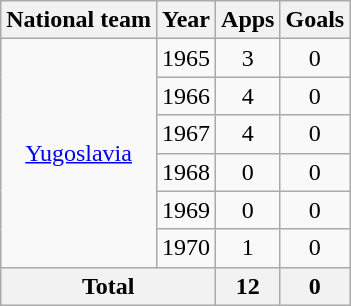<table class="wikitable" style="text-align:center">
<tr>
<th>National team</th>
<th>Year</th>
<th>Apps</th>
<th>Goals</th>
</tr>
<tr>
<td rowspan="6"><a href='#'>Yugoslavia</a></td>
<td>1965</td>
<td>3</td>
<td>0</td>
</tr>
<tr>
<td>1966</td>
<td>4</td>
<td>0</td>
</tr>
<tr>
<td>1967</td>
<td>4</td>
<td>0</td>
</tr>
<tr>
<td>1968</td>
<td>0</td>
<td>0</td>
</tr>
<tr>
<td>1969</td>
<td>0</td>
<td>0</td>
</tr>
<tr>
<td>1970</td>
<td>1</td>
<td>0</td>
</tr>
<tr>
<th colspan="2">Total</th>
<th>12</th>
<th>0</th>
</tr>
</table>
